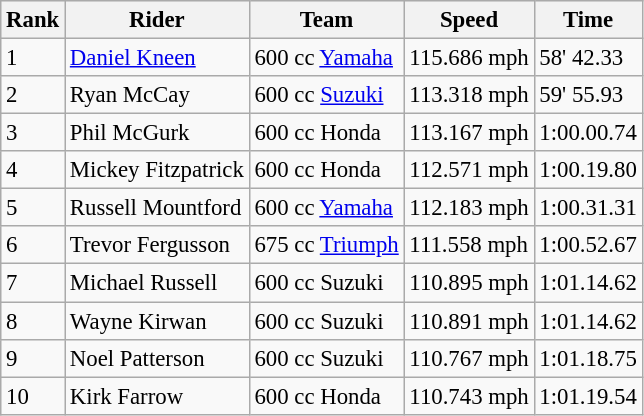<table class="wikitable" style="font-size: 95%;">
<tr style="background:#efefef;">
<th>Rank</th>
<th>Rider</th>
<th>Team</th>
<th>Speed</th>
<th>Time</th>
</tr>
<tr>
<td>1</td>
<td> <a href='#'>Daniel Kneen</a></td>
<td>600 cc <a href='#'>Yamaha</a></td>
<td>115.686 mph</td>
<td>58' 42.33</td>
</tr>
<tr>
<td>2</td>
<td> Ryan McCay</td>
<td>600 cc <a href='#'>Suzuki</a></td>
<td>113.318 mph</td>
<td>59' 55.93</td>
</tr>
<tr>
<td>3</td>
<td> Phil McGurk</td>
<td>600 cc Honda</td>
<td>113.167 mph</td>
<td>1:00.00.74</td>
</tr>
<tr>
<td>4</td>
<td> Mickey Fitzpatrick</td>
<td>600 cc Honda</td>
<td>112.571 mph</td>
<td>1:00.19.80</td>
</tr>
<tr>
<td>5</td>
<td> Russell Mountford</td>
<td>600 cc  <a href='#'>Yamaha</a></td>
<td>112.183 mph</td>
<td>1:00.31.31</td>
</tr>
<tr>
<td>6</td>
<td> Trevor Fergusson</td>
<td>675 cc <a href='#'>Triumph</a></td>
<td>111.558 mph</td>
<td>1:00.52.67</td>
</tr>
<tr>
<td>7</td>
<td> Michael Russell</td>
<td>600 cc Suzuki</td>
<td>110.895 mph</td>
<td>1:01.14.62</td>
</tr>
<tr>
<td>8</td>
<td> Wayne Kirwan</td>
<td>600 cc Suzuki</td>
<td>110.891 mph</td>
<td>1:01.14.62</td>
</tr>
<tr>
<td>9</td>
<td> Noel Patterson</td>
<td>600 cc Suzuki</td>
<td>110.767 mph</td>
<td>1:01.18.75</td>
</tr>
<tr>
<td>10</td>
<td> Kirk Farrow</td>
<td>600 cc Honda</td>
<td>110.743 mph</td>
<td>1:01.19.54</td>
</tr>
</table>
